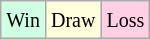<table class="wikitable">
<tr>
<td style="background-color: #d0ffe3;"><small>Win</small></td>
<td style="background-color: #ffffdd;"><small>Draw</small></td>
<td style="background-color: #ffd0e3;"><small>Loss</small></td>
</tr>
</table>
